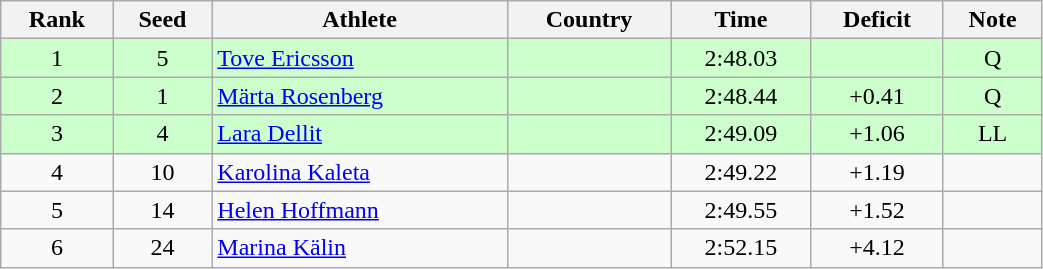<table class="wikitable sortable" style="text-align:center" width=55%>
<tr>
<th>Rank</th>
<th>Seed</th>
<th>Athlete</th>
<th>Country</th>
<th>Time</th>
<th>Deficit</th>
<th>Note</th>
</tr>
<tr bgcolor=ccffcc>
<td>1</td>
<td>5</td>
<td align=left><a href='#'>Tove Ericsson</a></td>
<td align=left></td>
<td>2:48.03</td>
<td></td>
<td>Q</td>
</tr>
<tr bgcolor=ccffcc>
<td>2</td>
<td>1</td>
<td align=left><a href='#'>Märta Rosenberg</a></td>
<td align=left></td>
<td>2:48.44</td>
<td>+0.41</td>
<td>Q</td>
</tr>
<tr bgcolor=ccffcc>
<td>3</td>
<td>4</td>
<td align=left><a href='#'>Lara Dellit</a></td>
<td align=left></td>
<td>2:49.09</td>
<td>+1.06</td>
<td>LL</td>
</tr>
<tr>
<td>4</td>
<td>10</td>
<td align=left><a href='#'>Karolina Kaleta</a></td>
<td align=left></td>
<td>2:49.22</td>
<td>+1.19</td>
<td></td>
</tr>
<tr>
<td>5</td>
<td>14</td>
<td align=left><a href='#'>Helen Hoffmann</a></td>
<td align=left></td>
<td>2:49.55</td>
<td>+1.52</td>
<td></td>
</tr>
<tr>
<td>6</td>
<td>24</td>
<td align=left><a href='#'>Marina Kälin</a></td>
<td align=left></td>
<td>2:52.15</td>
<td>+4.12</td>
<td></td>
</tr>
</table>
